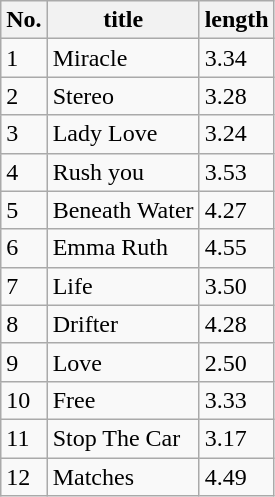<table class="wikitable">
<tr>
<th>No.</th>
<th>title</th>
<th>length</th>
</tr>
<tr>
<td>1</td>
<td>Miracle</td>
<td>3.34</td>
</tr>
<tr>
<td>2</td>
<td>Stereo</td>
<td>3.28</td>
</tr>
<tr>
<td>3</td>
<td>Lady Love</td>
<td>3.24</td>
</tr>
<tr>
<td>4</td>
<td>Rush you</td>
<td>3.53</td>
</tr>
<tr>
<td>5</td>
<td>Beneath Water</td>
<td>4.27</td>
</tr>
<tr>
<td>6</td>
<td>Emma Ruth</td>
<td>4.55</td>
</tr>
<tr>
<td>7</td>
<td>Life</td>
<td>3.50</td>
</tr>
<tr>
<td>8</td>
<td>Drifter</td>
<td>4.28</td>
</tr>
<tr>
<td>9</td>
<td>Love</td>
<td>2.50</td>
</tr>
<tr>
<td>10</td>
<td>Free</td>
<td>3.33</td>
</tr>
<tr>
<td>11</td>
<td>Stop The Car</td>
<td>3.17</td>
</tr>
<tr>
<td>12</td>
<td>Matches</td>
<td>4.49</td>
</tr>
</table>
